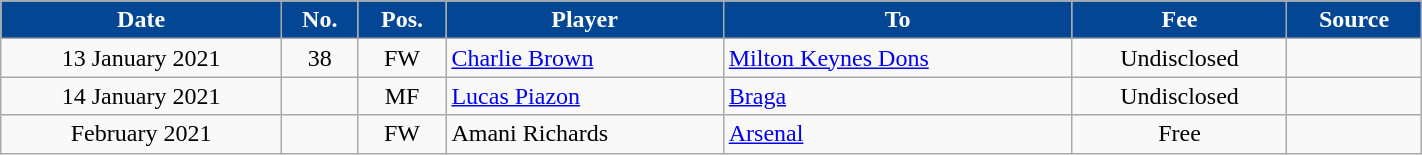<table class="wikitable sortable" style="text-align:center;width:75%;">
<tr>
<th scope="col" style="background-color:#034694;color:#FFFFFF">Date</th>
<th scope="col" style="background-color:#034694;color:#FFFFFF">No.</th>
<th scope="col" style="background-color:#034694;color:#FFFFFF">Pos.</th>
<th scope="col" style="background-color:#034694;color:#FFFFFF">Player</th>
<th scope="col" style="background-color:#034694;color:#FFFFFF">To</th>
<th scope="col" style="background-color:#034694;color:#FFFFFF" data-sort-type="currency">Fee</th>
<th scope="col" class="unsortable" style="background-color:#034694;color:#FFFFFF">Source</th>
</tr>
<tr>
<td>13 January 2021</td>
<td>38</td>
<td>FW</td>
<td align=left> <a href='#'>Charlie Brown</a></td>
<td align=left> <a href='#'>Milton Keynes Dons</a></td>
<td>Undisclosed</td>
<td></td>
</tr>
<tr>
<td>14 January 2021</td>
<td></td>
<td>MF</td>
<td align=left> <a href='#'>Lucas Piazon</a></td>
<td align=left> <a href='#'>Braga</a></td>
<td>Undisclosed</td>
<td></td>
</tr>
<tr>
<td>February 2021</td>
<td></td>
<td>FW</td>
<td align=left> Amani Richards</td>
<td align=left> <a href='#'>Arsenal</a></td>
<td>Free</td>
<td></td>
</tr>
</table>
